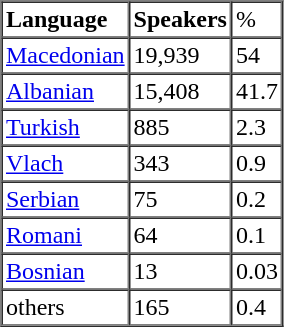<table border=1 cellspacing=0 cellpadding=2>
<tr>
<td><strong>Language</strong></td>
<td><strong>Speakers</strong></td>
<td>%</td>
</tr>
<tr>
<td><a href='#'>Macedonian</a></td>
<td>19,939</td>
<td>54</td>
</tr>
<tr>
<td><a href='#'>Albanian</a></td>
<td>15,408</td>
<td>41.7</td>
</tr>
<tr>
<td><a href='#'>Turkish</a></td>
<td>885</td>
<td>2.3</td>
</tr>
<tr>
<td><a href='#'>Vlach</a></td>
<td>343</td>
<td>0.9</td>
</tr>
<tr>
<td><a href='#'>Serbian</a></td>
<td>75</td>
<td>0.2</td>
</tr>
<tr>
<td><a href='#'>Romani</a></td>
<td>64</td>
<td>0.1</td>
</tr>
<tr>
<td><a href='#'>Bosnian</a></td>
<td>13</td>
<td>0.03</td>
</tr>
<tr>
<td>others</td>
<td>165</td>
<td>0.4</td>
</tr>
</table>
